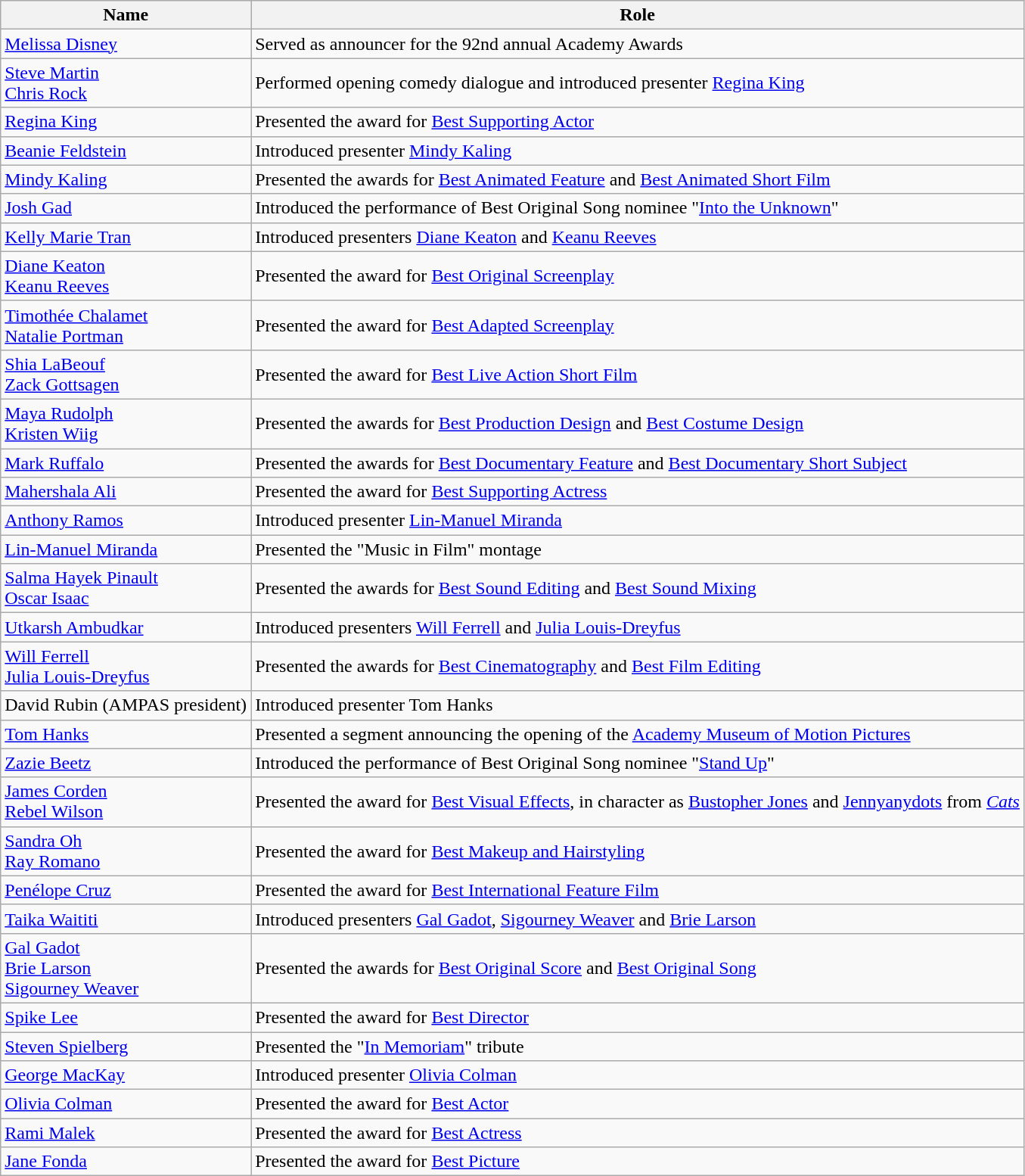<table class="wikitable sortable">
<tr>
<th>Name</th>
<th>Role</th>
</tr>
<tr>
<td data-sort-value="Disney, Melissa"><a href='#'>Melissa Disney</a></td>
<td>Served as announcer for the 92nd annual Academy Awards</td>
</tr>
<tr>
<td data-sort-value="Martin, Steve"><a href='#'>Steve Martin</a><br><a href='#'>Chris Rock</a></td>
<td>Performed opening comedy dialogue and introduced presenter <a href='#'>Regina King</a></td>
</tr>
<tr>
<td data-sort-value="King, Regina"><a href='#'>Regina King</a></td>
<td>Presented the award for <a href='#'>Best Supporting Actor</a></td>
</tr>
<tr>
<td data-sort-value="Feldstein, Beanie"><a href='#'>Beanie Feldstein</a></td>
<td>Introduced presenter <a href='#'>Mindy Kaling</a></td>
</tr>
<tr>
<td data-sort-value="Kaling, Mindy"><a href='#'>Mindy Kaling</a></td>
<td>Presented the awards for <a href='#'>Best Animated Feature</a> and <a href='#'>Best Animated Short Film</a></td>
</tr>
<tr>
<td data-sort-value="Gad, Josh"><a href='#'>Josh Gad</a></td>
<td>Introduced the performance of Best Original Song nominee "<a href='#'>Into the Unknown</a>"</td>
</tr>
<tr>
<td data-sort-value="Tran, Kelly Marie"><a href='#'>Kelly Marie Tran</a></td>
<td>Introduced presenters <a href='#'>Diane Keaton</a> and <a href='#'>Keanu Reeves</a></td>
</tr>
<tr>
<td data-sort-value="Keaton, Diane"><a href='#'>Diane Keaton</a><br><a href='#'>Keanu Reeves</a></td>
<td>Presented the award for <a href='#'>Best Original Screenplay</a></td>
</tr>
<tr>
<td data-sort-value="Chalamet, Timothée"><a href='#'>Timothée Chalamet</a><br><a href='#'>Natalie Portman</a></td>
<td>Presented the award for <a href='#'>Best Adapted Screenplay</a></td>
</tr>
<tr>
<td data-sort-value="LaBeouf, Shia"><a href='#'>Shia LaBeouf</a><br><a href='#'>Zack Gottsagen</a></td>
<td>Presented the award for <a href='#'>Best Live Action Short Film</a></td>
</tr>
<tr>
<td data-sort-value="Rudolph, Maya"><a href='#'>Maya Rudolph</a><br><a href='#'>Kristen Wiig</a></td>
<td>Presented the awards for <a href='#'>Best Production Design</a> and <a href='#'>Best Costume Design</a></td>
</tr>
<tr>
<td data-sort-value="Ruffalo, Mark"><a href='#'>Mark Ruffalo</a></td>
<td>Presented the awards for <a href='#'>Best Documentary Feature</a> and <a href='#'>Best Documentary Short Subject</a></td>
</tr>
<tr>
<td data-sort-value="Ali, Mahershala"><a href='#'>Mahershala Ali</a></td>
<td>Presented the award for <a href='#'>Best Supporting Actress</a></td>
</tr>
<tr>
<td data-sort-value="Ramos, Anthony"><a href='#'>Anthony Ramos</a></td>
<td>Introduced presenter <a href='#'>Lin-Manuel Miranda</a></td>
</tr>
<tr>
<td data-sort-value="Miranda, Lin-Manuel"><a href='#'>Lin-Manuel Miranda</a></td>
<td>Presented the "Music in Film" montage</td>
</tr>
<tr>
<td data-sort-value="Hayek Pinault, Salma"><a href='#'>Salma Hayek Pinault</a><br><a href='#'>Oscar Isaac</a></td>
<td>Presented the awards for <a href='#'>Best Sound Editing</a> and <a href='#'>Best Sound Mixing</a></td>
</tr>
<tr>
<td data-sort-value="Ambudkar, Utkarsh"><a href='#'>Utkarsh Ambudkar</a></td>
<td>Introduced presenters <a href='#'>Will Ferrell</a> and <a href='#'>Julia Louis-Dreyfus</a></td>
</tr>
<tr>
<td data-sort-value="Ferrell, Will"><a href='#'>Will Ferrell</a><br><a href='#'>Julia Louis-Dreyfus</a></td>
<td>Presented the awards for <a href='#'>Best Cinematography</a> and <a href='#'>Best Film Editing</a></td>
</tr>
<tr>
<td data-sort-value="Rubin, David">David Rubin (AMPAS president)</td>
<td>Introduced presenter Tom Hanks</td>
</tr>
<tr>
<td data-sort-value="Hanks, Tom"><a href='#'>Tom Hanks</a></td>
<td>Presented a segment announcing the opening of the <a href='#'>Academy Museum of Motion Pictures</a></td>
</tr>
<tr>
<td data-sort-value="Beetz, Zazie"><a href='#'>Zazie Beetz</a></td>
<td>Introduced the performance of Best Original Song nominee "<a href='#'>Stand Up</a>"</td>
</tr>
<tr>
<td data-sort-value="Corden, James"><a href='#'>James Corden</a><br><a href='#'>Rebel Wilson</a></td>
<td>Presented the award for <a href='#'>Best Visual Effects</a>, in character as <a href='#'>Bustopher Jones</a> and <a href='#'>Jennyanydots</a> from <em><a href='#'>Cats</a></em></td>
</tr>
<tr>
<td data-sort-value="Oh, Sandra"><a href='#'>Sandra Oh</a><br><a href='#'>Ray Romano</a></td>
<td>Presented the award for <a href='#'>Best Makeup and Hairstyling</a></td>
</tr>
<tr>
<td data-sort-value="Cruz, Penélope"><a href='#'>Penélope Cruz</a></td>
<td>Presented the award for <a href='#'>Best International Feature Film</a></td>
</tr>
<tr>
<td data-sort-value="Waititi, Taika"><a href='#'>Taika Waititi</a></td>
<td>Introduced presenters <a href='#'>Gal Gadot</a>, <a href='#'>Sigourney Weaver</a> and <a href='#'>Brie Larson</a></td>
</tr>
<tr>
<td data-sort-value="Gadot, Gal"><a href='#'>Gal Gadot</a><br><a href='#'>Brie Larson</a><br><a href='#'>Sigourney Weaver</a></td>
<td>Presented the awards for <a href='#'>Best Original Score</a> and <a href='#'>Best Original Song</a></td>
</tr>
<tr>
<td data-sort-value="Lee, Spike"><a href='#'>Spike Lee</a></td>
<td>Presented the award for <a href='#'>Best Director</a></td>
</tr>
<tr>
<td data-sort-value="Spielberg, Steven"><a href='#'>Steven Spielberg</a></td>
<td>Presented the "<a href='#'>In Memoriam</a>" tribute</td>
</tr>
<tr>
<td data-sort-value="MacKay, George"><a href='#'>George MacKay</a></td>
<td>Introduced presenter <a href='#'>Olivia Colman</a></td>
</tr>
<tr>
<td data-sort-value="Colman, Olivia"><a href='#'>Olivia Colman</a></td>
<td>Presented the award for <a href='#'>Best Actor</a></td>
</tr>
<tr>
<td data-sort-value="Malek, Rami"><a href='#'>Rami Malek</a></td>
<td>Presented the award for <a href='#'>Best Actress</a></td>
</tr>
<tr>
<td data-sort-value="Fonda, Jane"><a href='#'>Jane Fonda</a></td>
<td>Presented the award for <a href='#'>Best Picture</a></td>
</tr>
</table>
